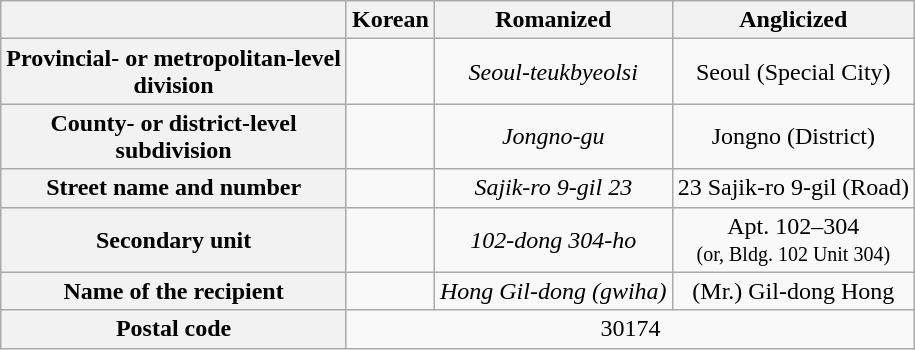<table class="wikitable" style="text-align: center;">
<tr>
<th></th>
<th>Korean</th>
<th>Romanized</th>
<th>Anglicized</th>
</tr>
<tr>
<th>Provincial- or metropolitan-level <br>division</th>
<td></td>
<td><em>Seoul-teukbyeolsi</em></td>
<td>Seoul (Special City)</td>
</tr>
<tr>
<th>County- or district-level <br>subdivision</th>
<td></td>
<td><em>Jongno-gu</em></td>
<td>Jongno (District)</td>
</tr>
<tr>
<th>Street name and number</th>
<td></td>
<td><em>Sajik-ro 9-gil 23</em></td>
<td>23 Sajik-ro 9-gil (Road)</td>
</tr>
<tr>
<th>Secondary unit</th>
<td></td>
<td><em>102-dong 304-ho</em></td>
<td>Apt. 102–304<br><small>(or, Bldg. 102 Unit 304)</small></td>
</tr>
<tr>
<th>Name of the recipient</th>
<td></td>
<td><em>Hong Gil-dong (gwiha)</em></td>
<td>(Mr.) Gil-dong Hong</td>
</tr>
<tr>
<th>Postal code</th>
<td colspan=3>30174</td>
</tr>
</table>
